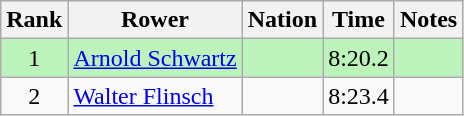<table class="wikitable" style="text-align:center">
<tr>
<th>Rank</th>
<th>Rower</th>
<th>Nation</th>
<th>Time</th>
<th>Notes</th>
</tr>
<tr bgcolor=bbf3bb>
<td>1</td>
<td align=left><a href='#'>Arnold Schwartz</a></td>
<td align=left></td>
<td>8:20.2</td>
<td></td>
</tr>
<tr>
<td>2</td>
<td align=left><a href='#'>Walter Flinsch</a></td>
<td align=left></td>
<td>8:23.4</td>
<td></td>
</tr>
</table>
